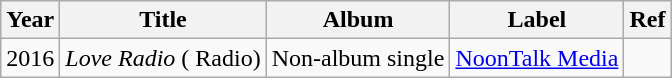<table class="wikitable">
<tr>
<th>Year</th>
<th>Title</th>
<th>Album</th>
<th>Label</th>
<th>Ref</th>
</tr>
<tr>
<td>2016</td>
<td><em>Love Radio</em> ( Radio)</td>
<td>Non-album single</td>
<td><a href='#'>NoonTalk Media</a></td>
<td></td>
</tr>
</table>
